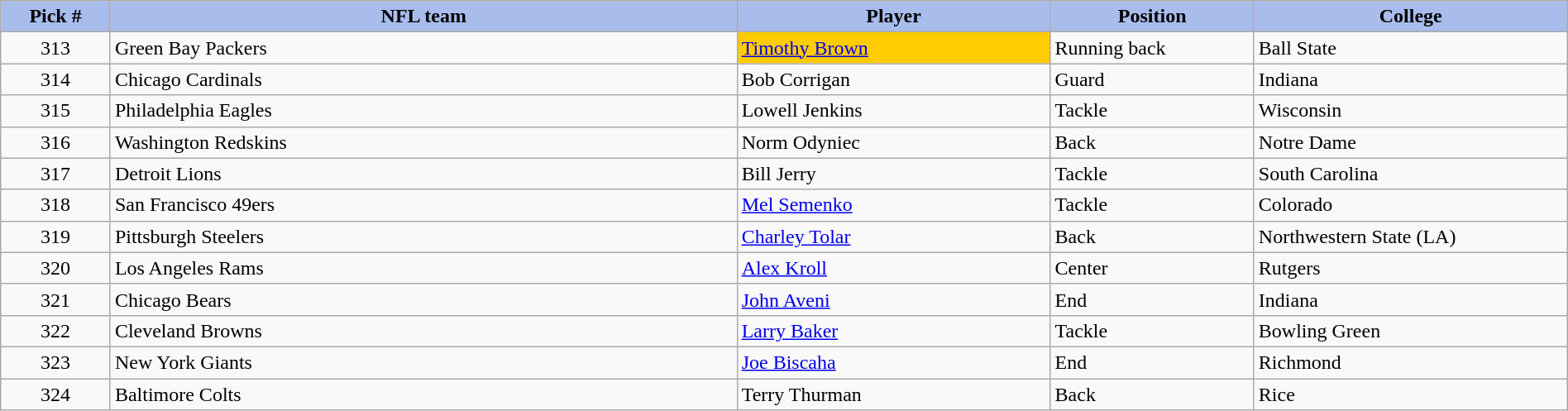<table class="wikitable sortable sortable" style="width: 100%">
<tr>
<th style="background:#A8BDEC;" width=7%>Pick #</th>
<th width=40% style="background:#A8BDEC;">NFL team</th>
<th width=20% style="background:#A8BDEC;">Player</th>
<th width=13% style="background:#A8BDEC;">Position</th>
<th style="background:#A8BDEC;">College</th>
</tr>
<tr>
<td align=center>313</td>
<td>Green Bay Packers</td>
<td bgcolor="#FFCC00"><a href='#'>Timothy Brown</a></td>
<td>Running back</td>
<td>Ball State</td>
</tr>
<tr>
<td align=center>314</td>
<td>Chicago Cardinals</td>
<td>Bob Corrigan</td>
<td>Guard</td>
<td>Indiana</td>
</tr>
<tr>
<td align=center>315</td>
<td>Philadelphia Eagles</td>
<td>Lowell Jenkins</td>
<td>Tackle</td>
<td>Wisconsin</td>
</tr>
<tr>
<td align=center>316</td>
<td>Washington Redskins</td>
<td>Norm Odyniec</td>
<td>Back</td>
<td>Notre Dame</td>
</tr>
<tr>
<td align=center>317</td>
<td>Detroit Lions</td>
<td>Bill Jerry</td>
<td>Tackle</td>
<td>South Carolina</td>
</tr>
<tr>
<td align=center>318</td>
<td>San Francisco 49ers</td>
<td><a href='#'>Mel Semenko</a></td>
<td>Tackle</td>
<td>Colorado</td>
</tr>
<tr>
<td align=center>319</td>
<td>Pittsburgh Steelers</td>
<td><a href='#'>Charley Tolar</a></td>
<td>Back</td>
<td>Northwestern State (LA)</td>
</tr>
<tr>
<td align=center>320</td>
<td>Los Angeles Rams</td>
<td><a href='#'>Alex Kroll</a></td>
<td>Center</td>
<td>Rutgers</td>
</tr>
<tr>
<td align=center>321</td>
<td>Chicago Bears</td>
<td><a href='#'>John Aveni</a></td>
<td>End</td>
<td>Indiana</td>
</tr>
<tr>
<td align=center>322</td>
<td>Cleveland Browns</td>
<td><a href='#'>Larry Baker</a></td>
<td>Tackle</td>
<td>Bowling Green</td>
</tr>
<tr>
<td align=center>323</td>
<td>New York Giants</td>
<td><a href='#'>Joe Biscaha</a></td>
<td>End</td>
<td>Richmond</td>
</tr>
<tr>
<td align=center>324</td>
<td>Baltimore Colts</td>
<td>Terry Thurman</td>
<td>Back</td>
<td>Rice</td>
</tr>
</table>
